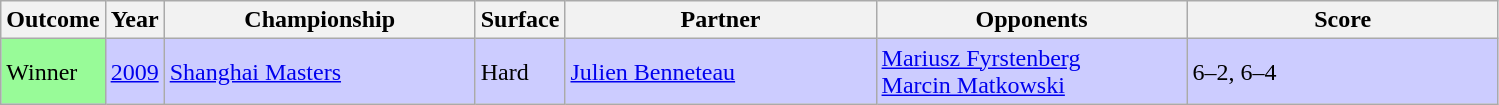<table class="sortable wikitable">
<tr>
<th>Outcome</th>
<th>Year</th>
<th width=200>Championship</th>
<th>Surface</th>
<th width=200>Partner</th>
<th width=200>Opponents</th>
<th width=200>Score</th>
</tr>
<tr style=background:#ccccff>
<td bgcolor=98FB98>Winner</td>
<td><a href='#'>2009</a></td>
<td><a href='#'>Shanghai Masters</a></td>
<td>Hard</td>
<td> <a href='#'>Julien Benneteau</a></td>
<td> <a href='#'>Mariusz Fyrstenberg</a> <br>  <a href='#'>Marcin Matkowski</a></td>
<td>6–2, 6–4</td>
</tr>
</table>
